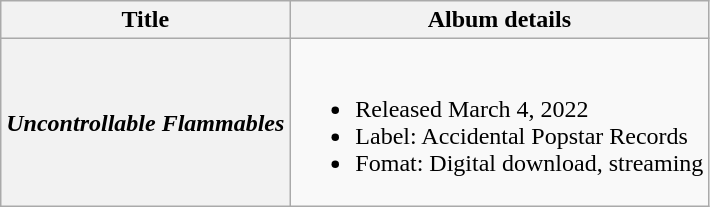<table class="wikitable plainrowheaders">
<tr>
<th>Title</th>
<th>Album details</th>
</tr>
<tr>
<th scope="row"><em>Uncontrollable Flammables</em></th>
<td><br><ul><li>Released March 4, 2022</li><li>Label: Accidental Popstar Records</li><li>Fomat: Digital download, streaming</li></ul></td>
</tr>
</table>
